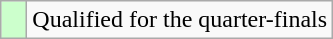<table class="wikitable">
<tr>
<td width=10px bgcolor="#ccffcc"></td>
<td>Qualified for the quarter-finals</td>
</tr>
</table>
